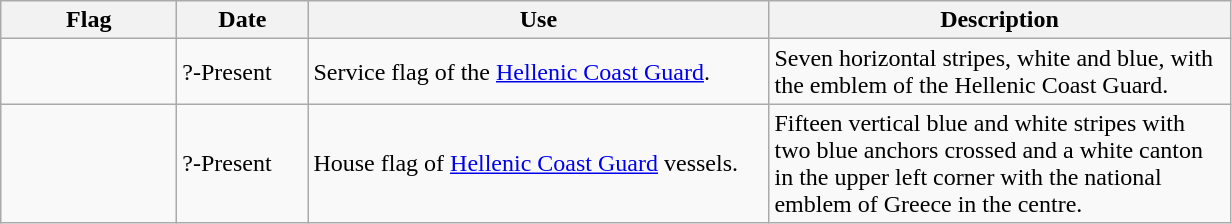<table class="wikitable">
<tr>
<th width="110">Flag</th>
<th width="80">Date</th>
<th width="300">Use</th>
<th width="300">Description</th>
</tr>
<tr>
<td></td>
<td>?-Present</td>
<td>Service flag of the <a href='#'>Hellenic Coast Guard</a>.</td>
<td>Seven horizontal stripes, white and blue, with the emblem of the Hellenic Coast Guard.</td>
</tr>
<tr>
<td></td>
<td>?-Present</td>
<td>House flag of <a href='#'>Hellenic Coast Guard</a> vessels.</td>
<td>Fifteen vertical blue and white stripes with two blue anchors crossed and a white canton in the upper left corner with the national emblem of Greece in the centre.</td>
</tr>
</table>
